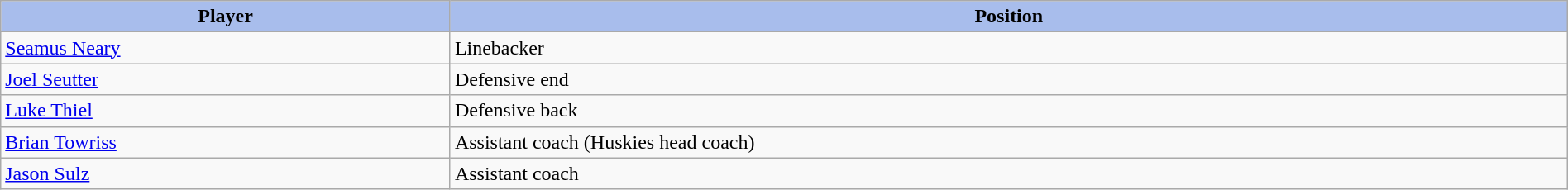<table class="wikitable" style="width: 100%">
<tr>
<th style="background:#A8BDEC;">Player</th>
<th style="background:#A8BDEC;">Position</th>
</tr>
<tr>
<td><a href='#'>Seamus Neary</a></td>
<td>Linebacker</td>
</tr>
<tr>
<td><a href='#'>Joel Seutter</a></td>
<td>Defensive end</td>
</tr>
<tr>
<td><a href='#'>Luke Thiel</a></td>
<td>Defensive back</td>
</tr>
<tr>
<td><a href='#'>Brian Towriss</a></td>
<td>Assistant coach (Huskies head coach)</td>
</tr>
<tr>
<td><a href='#'>Jason Sulz</a></td>
<td>Assistant coach</td>
</tr>
</table>
